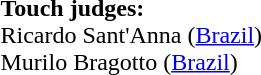<table style="width:100%">
<tr>
<td><br><strong>Touch judges:</strong>
<br>Ricardo Sant'Anna (<a href='#'>Brazil</a>)
<br>Murilo Bragotto (<a href='#'>Brazil</a>)</td>
</tr>
</table>
